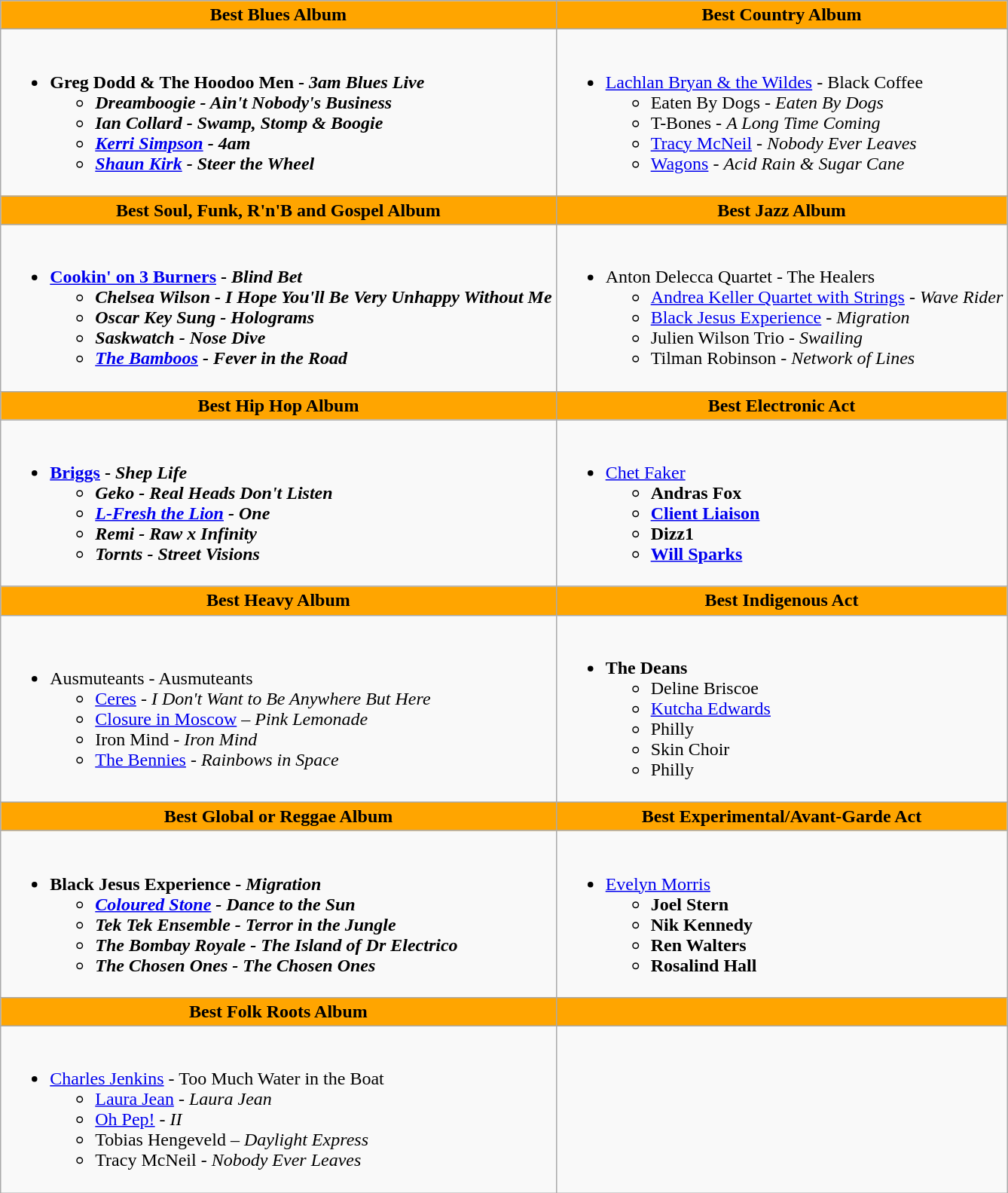<table class=wikitable style="width="100%">
<tr>
<th style="background:#FFA500; width=;"50%">Best Blues Album</th>
<th style="background:#FFA500; width=;"50%">Best Country Album</th>
</tr>
<tr>
<td><br><ul><li><strong>Greg Dodd & The Hoodoo Men - <em>3am Blues Live<strong><em><ul><li>Dreamboogie - </em>Ain't Nobody's Business<em></li><li>Ian Collard - </em>Swamp, Stomp & Boogie<em></li><li><a href='#'>Kerri Simpson</a> - </em>4am<em></li><li><a href='#'>Shaun Kirk</a> - </em>Steer the Wheel<em></li></ul></li></ul></td>
<td><br><ul><li></strong><a href='#'>Lachlan Bryan & the Wildes</a> - </em>Black Coffee</em></strong><ul><li>Eaten By Dogs - <em>Eaten By Dogs</em></li><li>T-Bones - <em>A Long Time Coming</em></li><li><a href='#'>Tracy McNeil</a> - <em>Nobody Ever Leaves</em></li><li><a href='#'>Wagons</a> - <em>Acid Rain & Sugar Cane</em></li></ul></li></ul></td>
</tr>
<tr>
<th style="background:#FFA500; width=;"50%">Best Soul, Funk, R'n'B and Gospel Album</th>
<th style="background:#FFA500; width=;"50%">Best Jazz Album</th>
</tr>
<tr>
<td><br><ul><li><strong><a href='#'>Cookin' on 3 Burners</a> - <em>Blind Bet<strong><em><ul><li>Chelsea Wilson - </em>I Hope You'll Be Very Unhappy Without Me<em></li><li>Oscar Key Sung - </em>Holograms<em></li><li>Saskwatch - </em>Nose Dive<em></li><li><a href='#'>The Bamboos</a> - </em>Fever in the Road<em></li></ul></li></ul></td>
<td><br><ul><li></strong>Anton Delecca Quartet - </em>The Healers</em></strong><ul><li><a href='#'>Andrea Keller Quartet with Strings</a> - <em>Wave Rider</em></li><li><a href='#'>Black Jesus Experience</a> - <em>Migration</em></li><li>Julien Wilson Trio - <em>Swailing</em></li><li>Tilman Robinson - <em>Network of Lines</em></li></ul></li></ul></td>
</tr>
<tr>
<th style="background:#FFA500; width=;"50%">Best Hip Hop Album</th>
<th style="background:#FFA500; width=;"50%">Best Electronic Act</th>
</tr>
<tr>
<td><br><ul><li><strong><a href='#'>Briggs</a> - <em>Shep Life<strong><em><ul><li>Geko - </em>Real Heads Don't Listen<em></li><li><a href='#'>L-Fresh the Lion</a> - </em>One<em></li><li>Remi - </em>Raw x Infinity<em></li><li>Tornts - </em>Street Visions<em></li></ul></li></ul></td>
<td><br><ul><li></strong><a href='#'>Chet Faker</a><strong><ul><li>Andras Fox</li><li><a href='#'>Client Liaison</a></li><li>Dizz1</li><li><a href='#'>Will Sparks</a></li></ul></li></ul></td>
</tr>
<tr>
<th style="background:#FFA500; width=;"50%">Best Heavy Album</th>
<th style="background:#FFA500; width=;"50%">Best Indigenous Act</th>
</tr>
<tr>
<td><br><ul><li></strong>Ausmuteants - </em>Ausmuteants</em></strong><ul><li><a href='#'>Ceres</a> - <em>I Don't Want to Be Anywhere But Here</em></li><li><a href='#'>Closure in Moscow</a> – <em>Pink Lemonade</em></li><li>Iron Mind - <em>Iron Mind</em></li><li><a href='#'>The Bennies</a> - <em>Rainbows in Space</em></li></ul></li></ul></td>
<td><br><ul><li><strong>The Deans</strong><ul><li>Deline Briscoe</li><li><a href='#'>Kutcha Edwards</a></li><li>Philly</li><li>Skin Choir</li><li>Philly</li></ul></li></ul></td>
</tr>
<tr>
<th style="background:#FFA500; width=;"50%">Best Global or Reggae Album</th>
<th style="background:#FFA500; width=;"50%">Best Experimental/Avant-Garde Act</th>
</tr>
<tr>
<td><br><ul><li><strong>Black Jesus Experience - <em>Migration<strong><em><ul><li><a href='#'>Coloured Stone</a> - </em>Dance to the Sun<em></li><li>Tek Tek Ensemble - </em>Terror in the Jungle<em></li><li>The Bombay Royale - </em>The Island of Dr Electrico<em></li><li>The Chosen Ones - </em>The Chosen Ones<em></li></ul></li></ul></td>
<td><br><ul><li></strong><a href='#'>Evelyn Morris</a><strong><ul><li>Joel Stern</li><li>Nik Kennedy</li><li>Ren Walters</li><li>Rosalind Hall</li></ul></li></ul></td>
</tr>
<tr>
<th style="background:#FFA500; width=;"50%">Best Folk Roots Album</th>
<th style="background:#FFA500; width=;"50%"></th>
</tr>
<tr>
<td><br><ul><li></strong><a href='#'>Charles Jenkins</a> - </em>Too Much Water in the Boat</em></strong><ul><li><a href='#'>Laura Jean</a> - <em>Laura Jean</em></li><li><a href='#'>Oh Pep!</a> - <em>II</em></li><li>Tobias Hengeveld – <em>Daylight Express</em></li><li>Tracy McNeil - <em>Nobody Ever Leaves</em></li></ul></li></ul></td>
<td></td>
</tr>
</table>
